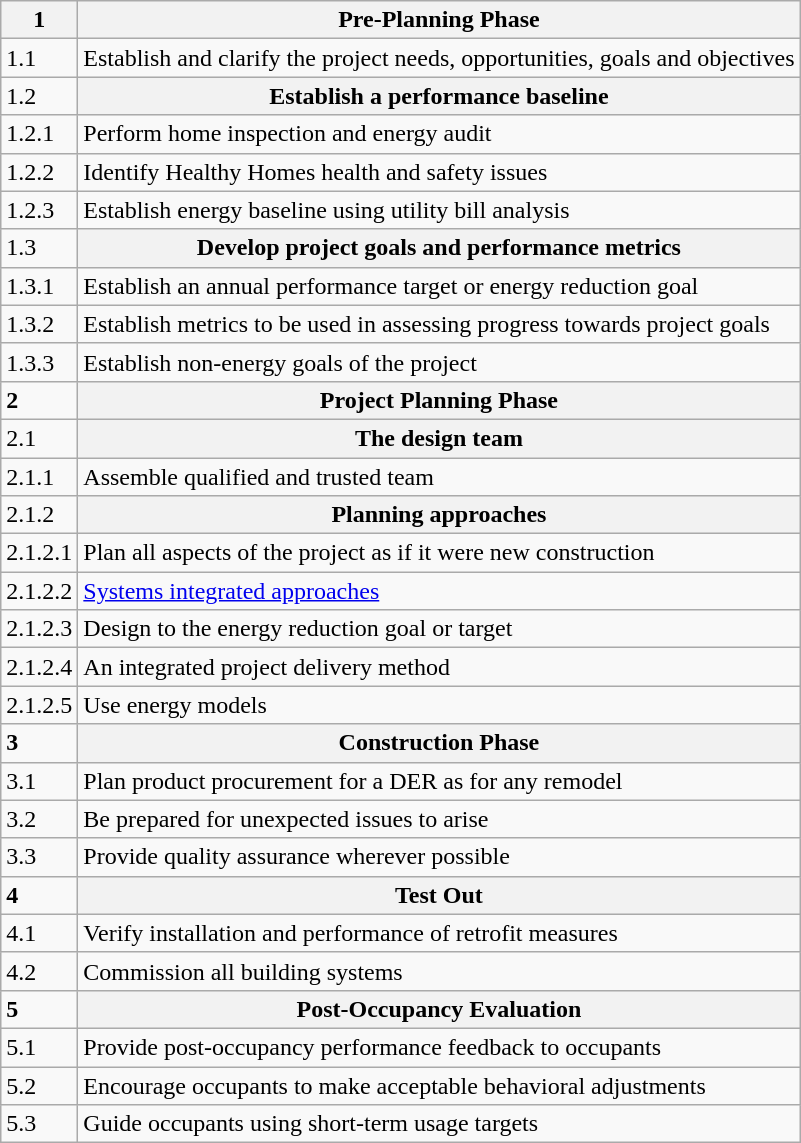<table class="wikitable">
<tr>
<th><strong>1</strong><br></th>
<th>Pre-Planning Phase</th>
</tr>
<tr>
<td>1.1</td>
<td>Establish and clarify the project needs, opportunities, goals and objectives</td>
</tr>
<tr>
<td>1.2</td>
<th>Establish a performance baseline</th>
</tr>
<tr>
<td>1.2.1</td>
<td>Perform home inspection and energy audit</td>
</tr>
<tr>
<td>1.2.2</td>
<td>Identify Healthy Homes health and safety issues</td>
</tr>
<tr>
<td>1.2.3</td>
<td>Establish energy baseline using utility bill analysis</td>
</tr>
<tr>
<td>1.3</td>
<th>Develop project goals and performance metrics</th>
</tr>
<tr>
<td>1.3.1</td>
<td>Establish an annual performance target or energy reduction goal</td>
</tr>
<tr>
<td>1.3.2</td>
<td>Establish metrics to be used in assessing progress towards project goals</td>
</tr>
<tr>
<td>1.3.3</td>
<td>Establish non-energy goals of the project</td>
</tr>
<tr>
<td><strong>2</strong><br></td>
<th><strong>Project Planning Phase</strong></th>
</tr>
<tr>
<td>2.1</td>
<th>The design team</th>
</tr>
<tr>
<td>2.1.1</td>
<td>Assemble qualified and trusted team</td>
</tr>
<tr>
<td>2.1.2</td>
<th>Planning approaches</th>
</tr>
<tr>
<td>2.1.2.1</td>
<td>Plan all aspects of the project as if it were new construction</td>
</tr>
<tr>
<td>2.1.2.2</td>
<td><a href='#'>Systems integrated approaches</a></td>
</tr>
<tr>
<td>2.1.2.3</td>
<td>Design to the energy reduction goal or target</td>
</tr>
<tr>
<td>2.1.2.4</td>
<td>An integrated project delivery method</td>
</tr>
<tr>
<td>2.1.2.5</td>
<td>Use energy models</td>
</tr>
<tr>
<td><strong>3</strong><br></td>
<th>Construction Phase</th>
</tr>
<tr>
<td>3.1</td>
<td>Plan product procurement for a DER as for any remodel</td>
</tr>
<tr>
<td>3.2</td>
<td>Be prepared for unexpected issues to arise</td>
</tr>
<tr>
<td>3.3</td>
<td>Provide quality assurance wherever possible</td>
</tr>
<tr>
<td><strong>4</strong></td>
<th>Test Out</th>
</tr>
<tr>
<td>4.1</td>
<td>Verify installation and performance of retrofit measures</td>
</tr>
<tr>
<td>4.2</td>
<td>Commission all building systems</td>
</tr>
<tr>
<td><strong>5</strong></td>
<th>Post-Occupancy Evaluation</th>
</tr>
<tr>
<td>5.1</td>
<td>Provide post-occupancy performance feedback to occupants</td>
</tr>
<tr>
<td>5.2</td>
<td>Encourage occupants to make acceptable behavioral adjustments</td>
</tr>
<tr>
<td>5.3</td>
<td>Guide occupants using short-term usage targets</td>
</tr>
</table>
